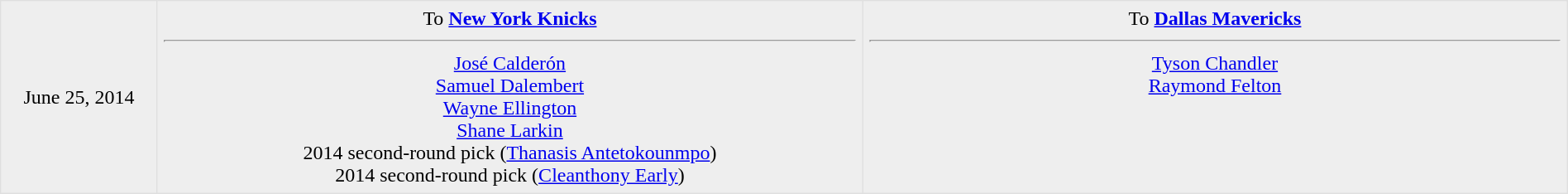<table border="1" style="border-collapse:collapse; text-align: center; width: 100%" cellpadding="5" bordercolor="#DFDFDF">
<tr bgcolor="eeeeee">
<td style="width:10%">June 25, 2014</td>
<td style="width:45%" valign="top">To <strong><a href='#'>New York Knicks</a></strong><hr><a href='#'>José Calderón</a><br><a href='#'>Samuel Dalembert</a><br><a href='#'>Wayne Ellington</a><br><a href='#'>Shane Larkin</a><br>2014 second-round pick (<a href='#'>Thanasis Antetokounmpo</a>)<br>2014 second-round pick (<a href='#'>Cleanthony Early</a>)</td>
<td style="width:45%" valign="top">To <strong><a href='#'>Dallas Mavericks</a></strong><hr><a href='#'>Tyson Chandler</a><br><a href='#'>Raymond Felton</a></td>
</tr>
</table>
